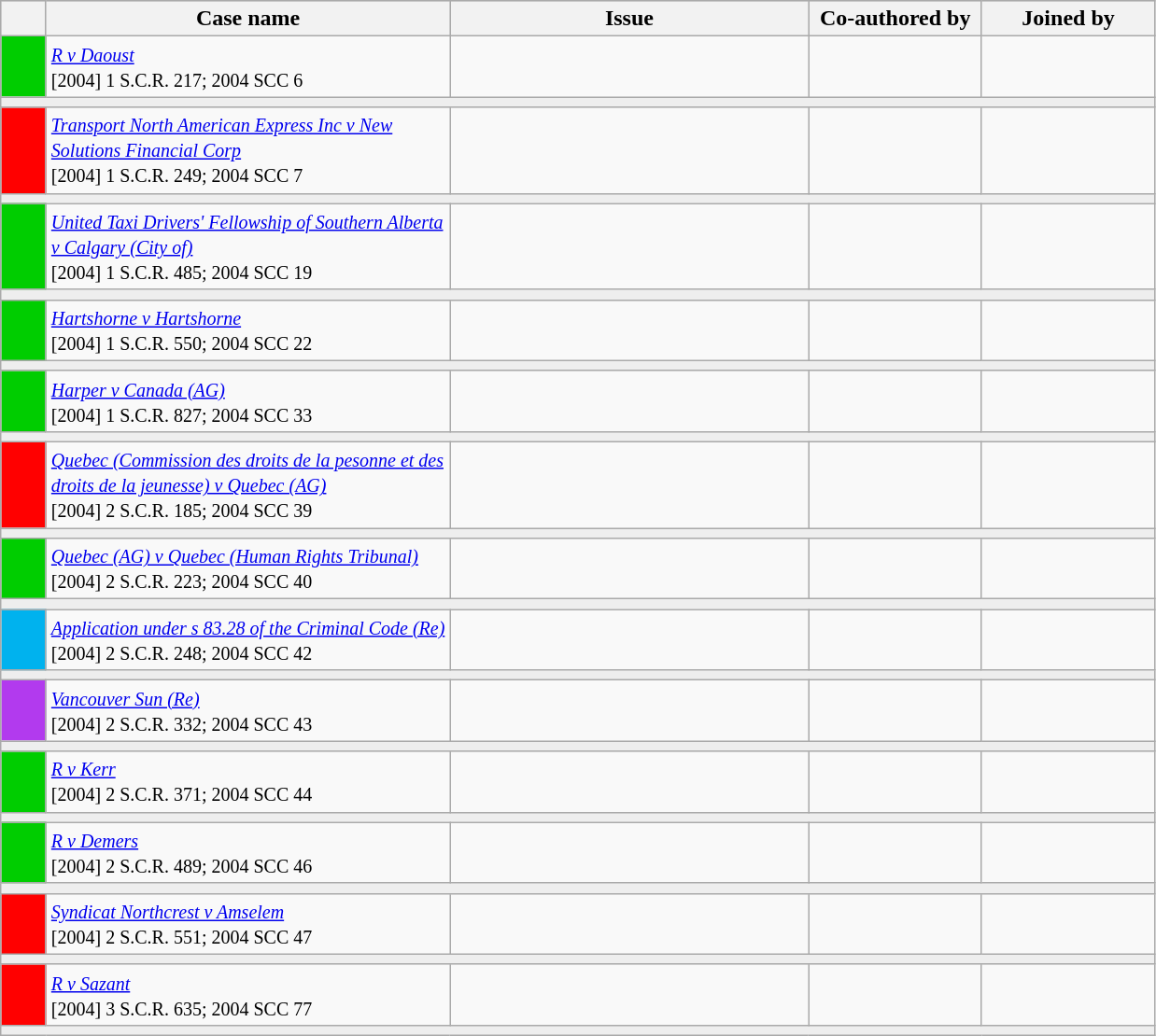<table class="wikitable" width=825>
<tr bgcolor="#CCCCCC">
<th width=25px></th>
<th width=35%>Case name</th>
<th>Issue</th>
<th width=15%>Co-authored by</th>
<th width=15%>Joined by</th>
</tr>
<tr>
<td bgcolor="00cd00"></td>
<td align=left valign=top><small><em><a href='#'>R v Daoust</a></em><br> [2004] 1 S.C.R. 217; 2004 SCC 6 </small></td>
<td valign=top><small></small></td>
<td><small></small></td>
<td><small></small></td>
</tr>
<tr>
<td bgcolor=#EEEEEE colspan=5 valign=top><small></small></td>
</tr>
<tr>
<td bgcolor="red"></td>
<td align=left valign=top><small><em><a href='#'>Transport North American Express Inc v New Solutions Financial Corp</a></em><br> [2004] 1 S.C.R. 249; 2004 SCC 7 </small></td>
<td valign=top><small></small></td>
<td><small></small></td>
<td><small></small></td>
</tr>
<tr>
<td bgcolor=#EEEEEE colspan=5 valign=top><small></small></td>
</tr>
<tr>
<td bgcolor="00cd00"></td>
<td align=left valign=top><small><em><a href='#'>United Taxi Drivers' Fellowship of Southern Alberta v Calgary (City of)</a></em><br> [2004] 1 S.C.R. 485; 2004 SCC 19 </small></td>
<td valign=top><small></small></td>
<td><small></small></td>
<td><small></small></td>
</tr>
<tr>
<td bgcolor=#EEEEEE colspan=5 valign=top><small></small></td>
</tr>
<tr>
<td bgcolor="00cd00"></td>
<td align=left valign=top><small><em><a href='#'>Hartshorne v Hartshorne</a></em><br> [2004] 1 S.C.R. 550; 2004 SCC 22 </small></td>
<td valign=top><small></small></td>
<td><small></small></td>
<td><small></small></td>
</tr>
<tr>
<td bgcolor=#EEEEEE colspan=5 valign=top><small></small></td>
</tr>
<tr>
<td bgcolor="00cd00"></td>
<td align=left valign=top><small><em><a href='#'>Harper v Canada (AG)</a></em><br> [2004] 1 S.C.R. 827; 2004 SCC 33 </small></td>
<td valign=top><small></small></td>
<td><small></small></td>
<td><small></small></td>
</tr>
<tr>
<td bgcolor=#EEEEEE colspan=5 valign=top><small></small></td>
</tr>
<tr>
<td bgcolor="red"></td>
<td align=left valign=top><small><em><a href='#'>Quebec (Commission des droits de la pesonne et des droits de la jeunesse) v Quebec (AG)</a></em><br> [2004] 2 S.C.R. 185; 2004 SCC 39 </small></td>
<td valign=top><small></small></td>
<td><small></small></td>
<td><small></small></td>
</tr>
<tr>
<td bgcolor=#EEEEEE colspan=5 valign=top><small></small></td>
</tr>
<tr>
<td bgcolor="00cd00"></td>
<td align=left valign=top><small><em><a href='#'>Quebec (AG) v Quebec (Human Rights Tribunal)</a></em><br> [2004] 2 S.C.R. 223; 2004 SCC 40 </small></td>
<td valign=top><small></small></td>
<td><small></small></td>
<td><small></small></td>
</tr>
<tr>
<td bgcolor=#EEEEEE colspan=5 valign=top><small></small></td>
</tr>
<tr>
<td bgcolor="00B2EE"></td>
<td align=left valign=top><small><em><a href='#'>Application under s 83.28 of the Criminal Code (Re)</a></em><br> [2004] 2 S.C.R. 248; 2004 SCC 42 </small></td>
<td valign=top><small></small></td>
<td><small></small></td>
<td><small></small></td>
</tr>
<tr>
<td bgcolor=#EEEEEE colspan=5 valign=top><small></small></td>
</tr>
<tr>
<td bgcolor="B23AEE"></td>
<td align=left valign=top><small><em><a href='#'>Vancouver Sun (Re)</a></em><br> [2004] 2 S.C.R. 332; 2004 SCC 43 </small></td>
<td valign=top><small></small></td>
<td><small></small></td>
<td><small></small></td>
</tr>
<tr>
<td bgcolor=#EEEEEE colspan=5 valign=top><small></small></td>
</tr>
<tr>
<td bgcolor="00cd00"></td>
<td align=left valign=top><small><em><a href='#'>R v Kerr</a></em><br> [2004] 2 S.C.R. 371; 2004 SCC 44 </small></td>
<td valign=top><small></small></td>
<td><small></small></td>
<td><small></small></td>
</tr>
<tr>
<td bgcolor=#EEEEEE colspan=5 valign=top><small></small></td>
</tr>
<tr>
<td bgcolor="00cd00"></td>
<td align=left valign=top><small><em><a href='#'>R v Demers</a></em><br> [2004] 2 S.C.R. 489; 2004 SCC 46  </small></td>
<td valign=top><small></small></td>
<td><small></small></td>
<td><small></small></td>
</tr>
<tr>
<td bgcolor=#EEEEEE colspan=5 valign=top><small></small></td>
</tr>
<tr>
<td bgcolor="red"></td>
<td align=left valign=top><small><em><a href='#'>Syndicat Northcrest v Amselem</a></em><br> [2004] 2 S.C.R. 551; 2004 SCC 47  </small></td>
<td valign=top><small></small></td>
<td><small></small></td>
<td><small></small></td>
</tr>
<tr>
<td bgcolor=#EEEEEE colspan=5 valign=top><small></small></td>
</tr>
<tr>
<td bgcolor="red"></td>
<td align=left valign=top><small><em><a href='#'>R v Sazant</a></em><br> [2004] 3 S.C.R. 635; 2004 SCC 77  </small></td>
<td valign=top><small></small></td>
<td><small></small></td>
<td><small></small></td>
</tr>
<tr>
<td bgcolor=#EEEEEE colspan=5 valign=top><small></small></td>
</tr>
</table>
